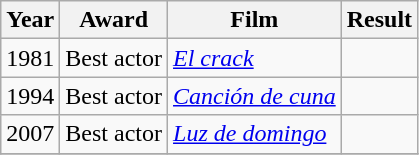<table class="wikitable sortable">
<tr>
<th>Year</th>
<th>Award</th>
<th>Film</th>
<th>Result</th>
</tr>
<tr>
<td>1981</td>
<td>Best actor</td>
<td><em><a href='#'>El crack</a></em></td>
<td></td>
</tr>
<tr>
<td>1994</td>
<td>Best actor</td>
<td><em><a href='#'>Canción de cuna</a></em></td>
<td></td>
</tr>
<tr>
<td>2007</td>
<td>Best actor</td>
<td><em><a href='#'>Luz de domingo</a></em></td>
<td></td>
</tr>
<tr>
</tr>
</table>
